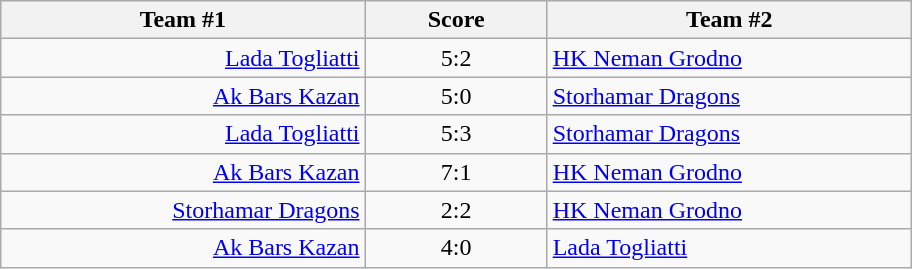<table class="wikitable" style="text-align: center;">
<tr>
<th width=22%>Team #1</th>
<th width=11%>Score</th>
<th width=22%>Team #2</th>
</tr>
<tr>
<td style="text-align: right;"><a href='#'>Lada Togliatti</a> </td>
<td>5:2</td>
<td style="text-align: left;"> <a href='#'>HK Neman Grodno</a></td>
</tr>
<tr>
<td style="text-align: right;"><a href='#'>Ak Bars Kazan</a> </td>
<td>5:0</td>
<td style="text-align: left;"> <a href='#'>Storhamar Dragons</a></td>
</tr>
<tr>
<td style="text-align: right;"><a href='#'>Lada Togliatti</a> </td>
<td>5:3</td>
<td style="text-align: left;"> <a href='#'>Storhamar Dragons</a></td>
</tr>
<tr>
<td style="text-align: right;"><a href='#'>Ak Bars Kazan</a> </td>
<td>7:1</td>
<td style="text-align: left;"> <a href='#'>HK Neman Grodno</a></td>
</tr>
<tr>
<td style="text-align: right;"><a href='#'>Storhamar Dragons</a> </td>
<td>2:2</td>
<td style="text-align: left;"> <a href='#'>HK Neman Grodno</a></td>
</tr>
<tr>
<td style="text-align: right;"><a href='#'>Ak Bars Kazan</a> </td>
<td>4:0</td>
<td style="text-align: left;"> <a href='#'>Lada Togliatti</a></td>
</tr>
</table>
